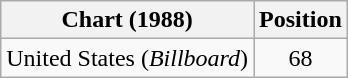<table class="wikitable sortable">
<tr>
<th align="left">Chart (1988)</th>
<th align="center">Position</th>
</tr>
<tr>
<td>United States (<em>Billboard</em>)</td>
<td style="text-align:center;">68</td>
</tr>
</table>
